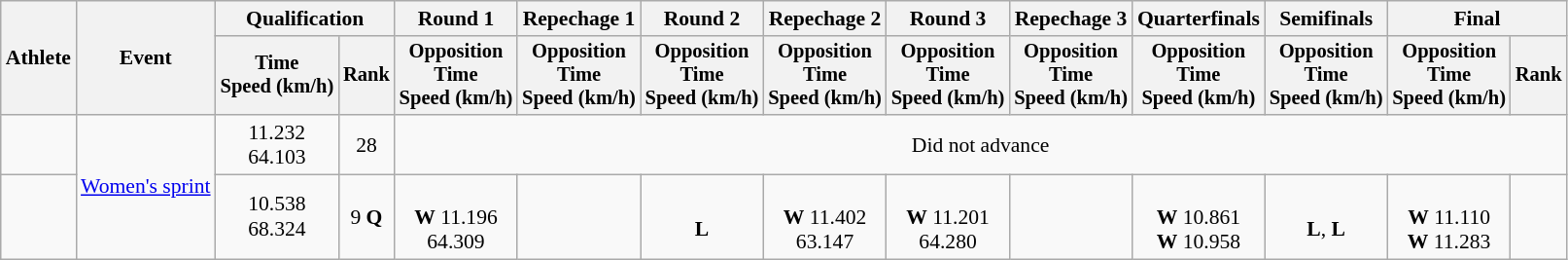<table class="wikitable" style="font-size:90%">
<tr>
<th rowspan=2>Athlete</th>
<th rowspan=2>Event</th>
<th colspan=2>Qualification</th>
<th>Round 1</th>
<th>Repechage 1</th>
<th>Round 2</th>
<th>Repechage 2</th>
<th>Round 3</th>
<th>Repechage 3</th>
<th>Quarterfinals</th>
<th>Semifinals</th>
<th colspan=2>Final</th>
</tr>
<tr style="font-size:95%">
<th>Time<br>Speed (km/h)</th>
<th>Rank</th>
<th>Opposition<br>Time<br>Speed (km/h)</th>
<th>Opposition<br>Time<br>Speed (km/h)</th>
<th>Opposition<br>Time<br>Speed (km/h)</th>
<th>Opposition<br>Time<br>Speed (km/h)</th>
<th>Opposition<br>Time<br>Speed (km/h)</th>
<th>Opposition<br>Time<br>Speed (km/h)</th>
<th>Opposition<br>Time<br>Speed (km/h)</th>
<th>Opposition<br>Time<br>Speed (km/h)</th>
<th>Opposition<br>Time<br>Speed (km/h)</th>
<th>Rank</th>
</tr>
<tr align=center>
<td align=left></td>
<td align=left rowspan=2><a href='#'>Women's sprint</a></td>
<td>11.232<br>64.103</td>
<td>28</td>
<td colspan=10>Did not advance</td>
</tr>
<tr align=center>
<td align=left><strong></strong></td>
<td>10.538<br>68.324</td>
<td>9 <strong>Q</strong></td>
<td><br><strong>W</strong> 11.196<br>64.309</td>
<td></td>
<td><br><strong>L</strong></td>
<td><br><strong>W</strong> 11.402<br>63.147</td>
<td><br><strong>W</strong> 11.201<br> 64.280</td>
<td></td>
<td><br><strong>W</strong> 10.861<br><strong>W</strong> 10.958</td>
<td><br><strong>L</strong>, <strong>L</strong></td>
<td><br><strong>W</strong> 11.110<br><strong>W</strong> 11.283</td>
<td></td>
</tr>
</table>
